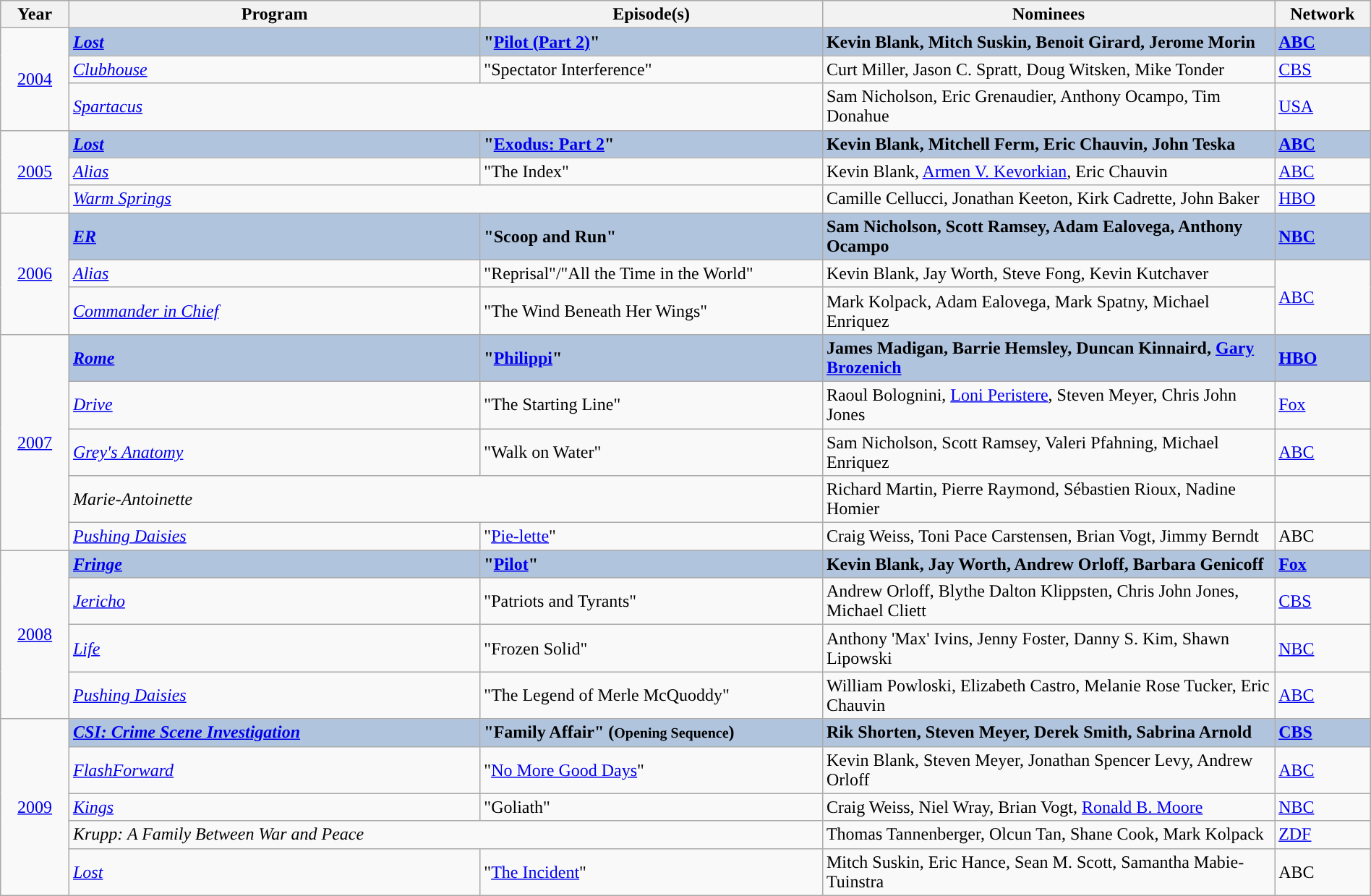<table class="wikitable" style="width:100%">
<tr bgcolor="#bebebe">
<th width="5%">Year</th>
<th width="30%">Program</th>
<th width="25%">Episode(s)</th>
<th width="33%">Nominees</th>
<th width="8%">Network</th>
</tr>
<tr>
<td rowspan="3" style="text-align:center;"><a href='#'>2004</a><br></td>
<td style="background:#B0C4DE;"><strong><em><a href='#'>Lost</a></em></strong></td>
<td style="background:#B0C4DE;"><strong>"<a href='#'>Pilot (Part 2)</a>"</strong></td>
<td style="background:#B0C4DE;"><strong>Kevin Blank, Mitch Suskin, Benoit Girard, Jerome Morin</strong></td>
<td style="background:#B0C4DE;"><strong><a href='#'>ABC</a></strong></td>
</tr>
<tr>
<td><em><a href='#'>Clubhouse</a></em></td>
<td>"Spectator Interference"</td>
<td>Curt Miller, Jason C. Spratt, Doug Witsken, Mike Tonder</td>
<td><a href='#'>CBS</a></td>
</tr>
<tr>
<td colspan="2"><em><a href='#'>Spartacus</a></em></td>
<td>Sam Nicholson, Eric Grenaudier, Anthony Ocampo, Tim Donahue</td>
<td><a href='#'>USA</a></td>
</tr>
<tr>
<td rowspan="3" style="text-align:center;"><a href='#'>2005</a><br></td>
<td style="background:#B0C4DE;"><strong><em><a href='#'>Lost</a></em></strong></td>
<td style="background:#B0C4DE;"><strong>"<a href='#'>Exodus: Part 2</a>"</strong></td>
<td style="background:#B0C4DE;"><strong>Kevin Blank, Mitchell Ferm, Eric Chauvin, John Teska</strong></td>
<td style="background:#B0C4DE;"><strong><a href='#'>ABC</a></strong></td>
</tr>
<tr>
<td><em><a href='#'>Alias</a></em></td>
<td>"The Index"</td>
<td>Kevin Blank, <a href='#'>Armen V. Kevorkian</a>, Eric Chauvin</td>
<td><a href='#'>ABC</a></td>
</tr>
<tr>
<td colspan="2"><em><a href='#'>Warm Springs</a></em></td>
<td>Camille Cellucci, Jonathan Keeton, Kirk Cadrette, John Baker</td>
<td><a href='#'>HBO</a></td>
</tr>
<tr>
<td rowspan="3" style="text-align:center;"><a href='#'>2006</a><br></td>
<td style="background:#B0C4DE;"><strong><em><a href='#'>ER</a></em></strong></td>
<td style="background:#B0C4DE;"><strong>"Scoop and Run"</strong></td>
<td style="background:#B0C4DE;"><strong>Sam Nicholson, Scott Ramsey, Adam Ealovega, Anthony Ocampo</strong></td>
<td style="background:#B0C4DE;"><strong><a href='#'>NBC</a></strong></td>
</tr>
<tr>
<td><em><a href='#'>Alias</a></em></td>
<td>"Reprisal"/"All the Time in the World"</td>
<td>Kevin Blank, Jay Worth, Steve Fong, Kevin Kutchaver</td>
<td rowspan="2"><a href='#'>ABC</a></td>
</tr>
<tr>
<td><em><a href='#'>Commander in Chief</a></em></td>
<td>"The Wind Beneath Her Wings"</td>
<td>Mark Kolpack, Adam Ealovega, Mark Spatny, Michael Enriquez</td>
</tr>
<tr>
<td rowspan="5" style="text-align:center;"><a href='#'>2007</a><br></td>
<td style="background:#B0C4DE;"><strong><em><a href='#'>Rome</a></em></strong></td>
<td style="background:#B0C4DE;"><strong>"<a href='#'>Philippi</a>"</strong></td>
<td style="background:#B0C4DE;"><strong>James Madigan, Barrie Hemsley, Duncan Kinnaird, <a href='#'>Gary Brozenich</a></strong></td>
<td style="background:#B0C4DE;"><strong><a href='#'>HBO</a></strong></td>
</tr>
<tr>
<td><em><a href='#'>Drive</a></em></td>
<td>"The Starting Line"</td>
<td>Raoul Bolognini, <a href='#'>Loni Peristere</a>, Steven Meyer, Chris John Jones</td>
<td><a href='#'>Fox</a></td>
</tr>
<tr>
<td><em><a href='#'>Grey's Anatomy</a></em></td>
<td>"Walk on Water"</td>
<td>Sam Nicholson, Scott Ramsey, Valeri Pfahning, Michael Enriquez</td>
<td><a href='#'>ABC</a></td>
</tr>
<tr>
<td colspan="2"><em>Marie-Antoinette</em></td>
<td>Richard Martin, Pierre Raymond, Sébastien Rioux, Nadine Homier</td>
<td></td>
</tr>
<tr>
<td><em><a href='#'>Pushing Daisies</a></em></td>
<td>"<a href='#'>Pie-lette</a>"</td>
<td>Craig Weiss, Toni Pace Carstensen, Brian Vogt, Jimmy Berndt</td>
<td>ABC</td>
</tr>
<tr>
<td rowspan="4" style="text-align:center;"><a href='#'>2008</a><br></td>
<td style="background:#B0C4DE;"><strong><em><a href='#'>Fringe</a></em></strong></td>
<td style="background:#B0C4DE;"><strong>"<a href='#'>Pilot</a>"</strong></td>
<td style="background:#B0C4DE;"><strong>Kevin Blank, Jay Worth, Andrew Orloff, Barbara Genicoff</strong></td>
<td style="background:#B0C4DE;"><strong><a href='#'>Fox</a> </strong></td>
</tr>
<tr>
<td><em><a href='#'>Jericho</a></em></td>
<td>"Patriots and Tyrants"</td>
<td>Andrew Orloff, Blythe Dalton Klippsten, Chris John Jones, Michael Cliett</td>
<td><a href='#'>CBS</a></td>
</tr>
<tr>
<td><em><a href='#'>Life</a></em></td>
<td>"Frozen Solid"</td>
<td>Anthony 'Max' Ivins, Jenny Foster, Danny S. Kim, Shawn Lipowski</td>
<td><a href='#'>NBC</a></td>
</tr>
<tr>
<td><em><a href='#'>Pushing Daisies</a></em></td>
<td>"The Legend of Merle McQuoddy"</td>
<td>William Powloski, Elizabeth Castro, Melanie Rose Tucker, Eric Chauvin</td>
<td><a href='#'>ABC</a></td>
</tr>
<tr>
<td rowspan="5" style="text-align:center;"><a href='#'>2009</a><br></td>
<td style="background:#B0C4DE;"><strong><em><a href='#'>CSI: Crime Scene Investigation</a></em></strong></td>
<td style="background:#B0C4DE;"><strong>"Family Affair" (<small>Opening Sequence</small>)</strong></td>
<td style="background:#B0C4DE;"><strong>Rik Shorten, Steven Meyer, Derek Smith, Sabrina Arnold</strong></td>
<td style="background:#B0C4DE;"><strong><a href='#'>CBS</a></strong></td>
</tr>
<tr>
<td><em><a href='#'>FlashForward</a></em></td>
<td>"<a href='#'>No More Good Days</a>"</td>
<td>Kevin Blank, Steven Meyer, Jonathan Spencer Levy, Andrew Orloff</td>
<td><a href='#'>ABC</a></td>
</tr>
<tr>
<td><em><a href='#'>Kings</a></em></td>
<td>"Goliath"</td>
<td>Craig Weiss, Niel Wray, Brian Vogt, <a href='#'>Ronald B. Moore</a></td>
<td><a href='#'>NBC</a></td>
</tr>
<tr>
<td colspan="2"><em>Krupp: A Family Between War and Peace</em></td>
<td>Thomas Tannenberger, Olcun Tan, Shane Cook, Mark Kolpack</td>
<td><a href='#'>ZDF</a></td>
</tr>
<tr>
<td><em><a href='#'>Lost</a></em></td>
<td>"<a href='#'>The Incident</a>"</td>
<td>Mitch Suskin, Eric Hance, Sean M. Scott, Samantha Mabie-Tuinstra</td>
<td>ABC</td>
</tr>
</table>
